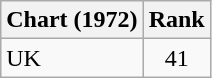<table class="wikitable sortable">
<tr>
<th>Chart (1972)</th>
<th>Rank</th>
</tr>
<tr>
<td>UK </td>
<td style="text-align:center;">41</td>
</tr>
</table>
